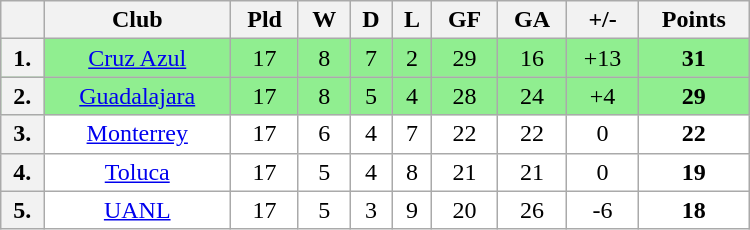<table class="wikitable" style="width:500px; text-align:center">
<tr>
<th></th>
<th>Club</th>
<th>Pld</th>
<th>W</th>
<th>D</th>
<th>L</th>
<th>GF</th>
<th>GA</th>
<th>+/-</th>
<th>Points</th>
</tr>
<tr valign="top" bgcolor="#90EE90">
<th>1.</th>
<td><a href='#'>Cruz Azul</a></td>
<td>17</td>
<td>8</td>
<td>7</td>
<td>2</td>
<td>29</td>
<td>16</td>
<td>+13</td>
<td><strong>31</strong></td>
</tr>
<tr valign="top" bgcolor="90EE90">
<th>2.</th>
<td><a href='#'>Guadalajara</a></td>
<td>17</td>
<td>8</td>
<td>5</td>
<td>4</td>
<td>28</td>
<td>24</td>
<td>+4</td>
<td><strong>29</strong></td>
</tr>
<tr valign="top" bgcolor="ffffff">
<th>3.</th>
<td><a href='#'>Monterrey</a></td>
<td>17</td>
<td>6</td>
<td>4</td>
<td>7</td>
<td>22</td>
<td>22</td>
<td>0</td>
<td><strong>22</strong></td>
</tr>
<tr valign="top" bgcolor="ffffff">
<th>4.</th>
<td><a href='#'>Toluca</a></td>
<td>17</td>
<td>5</td>
<td>4</td>
<td>8</td>
<td>21</td>
<td>21</td>
<td>0</td>
<td><strong>19</strong></td>
</tr>
<tr valign="top" bgcolor="ffffff">
<th>5.</th>
<td><a href='#'>UANL</a></td>
<td>17</td>
<td>5</td>
<td>3</td>
<td>9</td>
<td>20</td>
<td>26</td>
<td>-6</td>
<td><strong>18</strong></td>
</tr>
</table>
